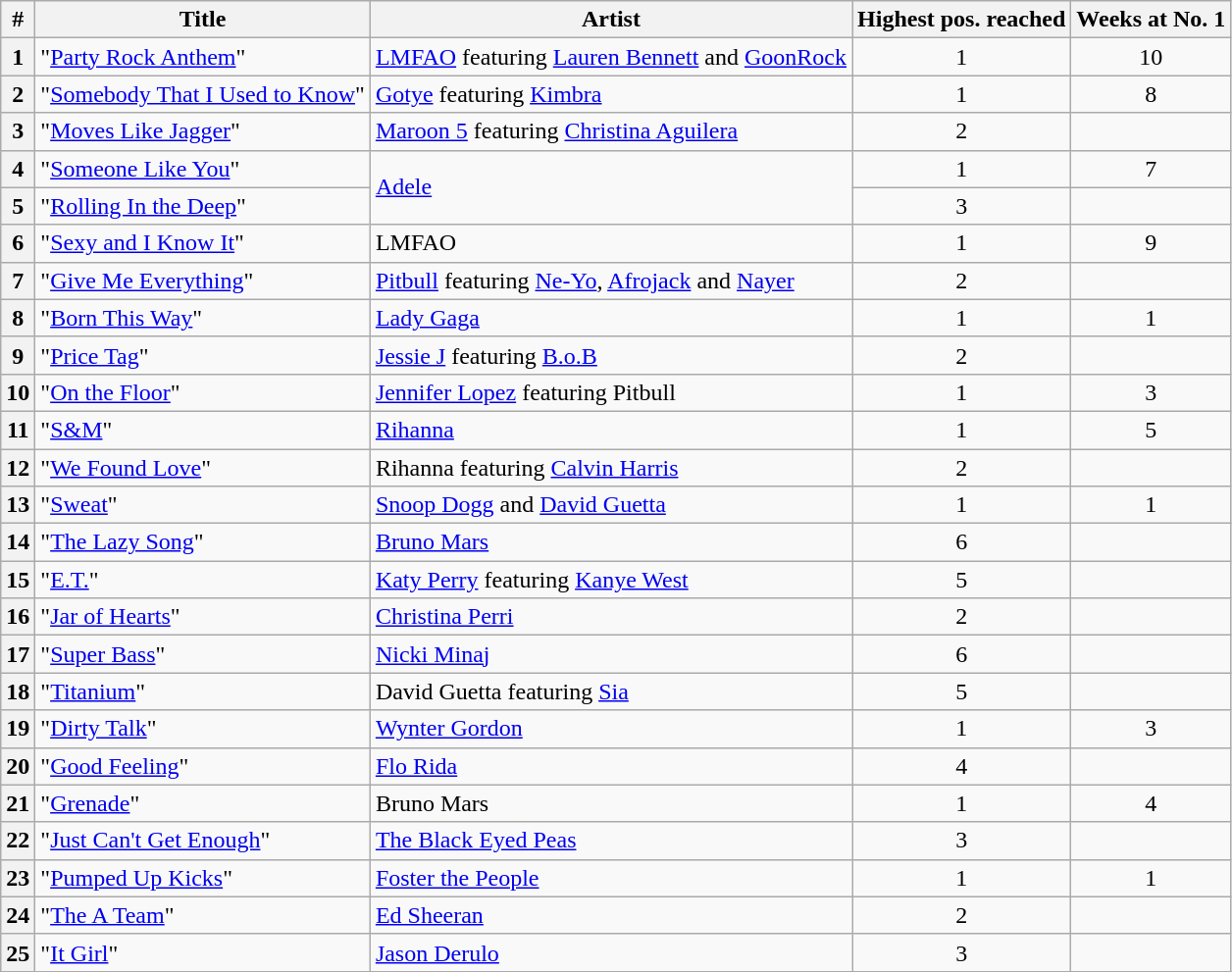<table class="wikitable sortable">
<tr>
<th scope="col">#</th>
<th scope="col">Title</th>
<th scope="col">Artist</th>
<th scope="col">Highest pos. reached</th>
<th scope="col">Weeks at No. 1</th>
</tr>
<tr>
<th scope="row">1</th>
<td>"<a href='#'>Party Rock Anthem</a>"</td>
<td><a href='#'>LMFAO</a> featuring <a href='#'>Lauren Bennett</a> and <a href='#'>GoonRock</a></td>
<td style="text-align:center;">1</td>
<td style="text-align:center;">10</td>
</tr>
<tr>
<th scope="row">2</th>
<td>"<a href='#'>Somebody That I Used to Know</a>"</td>
<td><a href='#'>Gotye</a> featuring <a href='#'>Kimbra</a></td>
<td style="text-align:center;">1</td>
<td style="text-align:center;">8</td>
</tr>
<tr>
<th scope="row">3</th>
<td>"<a href='#'>Moves Like Jagger</a>"</td>
<td><a href='#'>Maroon 5</a> featuring <a href='#'>Christina Aguilera</a></td>
<td style="text-align:center;">2</td>
<td></td>
</tr>
<tr>
<th scope="row">4</th>
<td>"<a href='#'>Someone Like You</a>"</td>
<td rowspan=2><a href='#'>Adele</a></td>
<td style="text-align:center;">1</td>
<td style="text-align:center;">7</td>
</tr>
<tr>
<th scope="row">5</th>
<td>"<a href='#'>Rolling In the Deep</a>"</td>
<td style="text-align:center;">3</td>
<td></td>
</tr>
<tr>
<th scope="row">6</th>
<td>"<a href='#'>Sexy and I Know It</a>"</td>
<td>LMFAO</td>
<td style="text-align:center;">1</td>
<td style="text-align:center;">9</td>
</tr>
<tr>
<th scope="row">7</th>
<td>"<a href='#'>Give Me Everything</a>"</td>
<td><a href='#'>Pitbull</a> featuring <a href='#'>Ne-Yo</a>, <a href='#'>Afrojack</a> and <a href='#'>Nayer</a></td>
<td style="text-align:center;">2</td>
<td></td>
</tr>
<tr>
<th scope="row">8</th>
<td>"<a href='#'>Born This Way</a>"</td>
<td><a href='#'>Lady Gaga</a></td>
<td style="text-align:center;">1</td>
<td style="text-align:center;">1</td>
</tr>
<tr>
<th scope="row">9</th>
<td>"<a href='#'>Price Tag</a>"</td>
<td><a href='#'>Jessie J</a> featuring <a href='#'>B.o.B</a></td>
<td style="text-align:center;">2</td>
<td></td>
</tr>
<tr>
<th scope="row">10</th>
<td>"<a href='#'>On the Floor</a>"</td>
<td><a href='#'>Jennifer Lopez</a> featuring Pitbull</td>
<td style="text-align:center;">1</td>
<td style="text-align:center;">3</td>
</tr>
<tr>
<th scope="row">11</th>
<td>"<a href='#'>S&M</a>"</td>
<td><a href='#'>Rihanna</a></td>
<td style="text-align:center;">1</td>
<td style="text-align:center;">5</td>
</tr>
<tr>
<th scope="row">12</th>
<td>"<a href='#'>We Found Love</a>"</td>
<td>Rihanna featuring <a href='#'>Calvin Harris</a></td>
<td style="text-align:center;">2</td>
<td></td>
</tr>
<tr>
<th scope="row">13</th>
<td>"<a href='#'>Sweat</a>"</td>
<td><a href='#'>Snoop Dogg</a> and <a href='#'>David Guetta</a></td>
<td style="text-align:center;">1</td>
<td style="text-align:center;">1</td>
</tr>
<tr>
<th scope="row">14</th>
<td>"<a href='#'>The Lazy Song</a>"</td>
<td><a href='#'>Bruno Mars</a></td>
<td style="text-align:center;">6</td>
<td></td>
</tr>
<tr>
<th scope="row">15</th>
<td>"<a href='#'>E.T.</a>"</td>
<td><a href='#'>Katy Perry</a> featuring <a href='#'>Kanye West</a></td>
<td style="text-align:center;">5</td>
<td></td>
</tr>
<tr>
<th scope="row">16</th>
<td>"<a href='#'>Jar of Hearts</a>"</td>
<td><a href='#'>Christina Perri</a></td>
<td style="text-align:center;">2</td>
<td></td>
</tr>
<tr>
<th scope="row">17</th>
<td>"<a href='#'>Super Bass</a>"</td>
<td><a href='#'>Nicki Minaj</a></td>
<td style="text-align:center;">6</td>
<td></td>
</tr>
<tr>
<th scope="row">18</th>
<td>"<a href='#'>Titanium</a>"</td>
<td>David Guetta featuring <a href='#'>Sia</a></td>
<td style="text-align:center;">5</td>
<td></td>
</tr>
<tr>
<th scope="row">19</th>
<td>"<a href='#'>Dirty Talk</a>"</td>
<td><a href='#'>Wynter Gordon</a></td>
<td style="text-align:center;">1</td>
<td style="text-align:center;">3</td>
</tr>
<tr>
<th scope="row">20</th>
<td>"<a href='#'>Good Feeling</a>"</td>
<td><a href='#'>Flo Rida</a></td>
<td style="text-align:center;">4</td>
<td></td>
</tr>
<tr>
<th scope="row">21</th>
<td>"<a href='#'>Grenade</a>"</td>
<td>Bruno Mars</td>
<td style="text-align:center;">1</td>
<td style="text-align:center;">4</td>
</tr>
<tr>
<th scope="row">22</th>
<td>"<a href='#'>Just Can't Get Enough</a>"</td>
<td><a href='#'>The Black Eyed Peas</a></td>
<td style="text-align:center;">3</td>
<td></td>
</tr>
<tr>
<th scope="row">23</th>
<td>"<a href='#'>Pumped Up Kicks</a>"</td>
<td><a href='#'>Foster the People</a></td>
<td style="text-align:center;">1</td>
<td style="text-align:center;">1</td>
</tr>
<tr>
<th scope="row">24</th>
<td>"<a href='#'>The A Team</a>"</td>
<td><a href='#'>Ed Sheeran</a></td>
<td style="text-align:center;">2</td>
<td></td>
</tr>
<tr>
<th scope="row">25</th>
<td>"<a href='#'>It Girl</a>"</td>
<td><a href='#'>Jason Derulo</a></td>
<td style="text-align:center;">3</td>
<td></td>
</tr>
</table>
